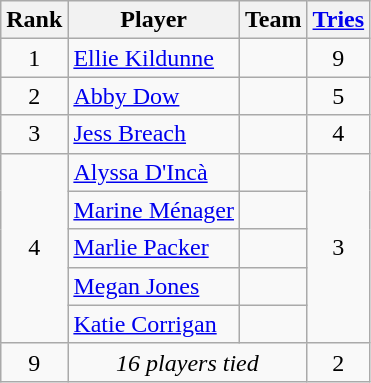<table class="wikitable" style="text-align:center">
<tr>
<th>Rank</th>
<th>Player</th>
<th>Team</th>
<th><a href='#'>Tries</a></th>
</tr>
<tr>
<td>1</td>
<td align="left"><a href='#'>Ellie Kildunne</a></td>
<td align="left"></td>
<td>9</td>
</tr>
<tr>
<td>2</td>
<td align="left"><a href='#'>Abby Dow</a></td>
<td align="left"></td>
<td>5</td>
</tr>
<tr>
<td>3</td>
<td align="left"><a href='#'>Jess Breach</a></td>
<td align="left"></td>
<td>4</td>
</tr>
<tr>
<td rowspan=5>4</td>
<td align="left"><a href='#'>Alyssa D'Incà</a></td>
<td align="left"></td>
<td rowspan=5>3</td>
</tr>
<tr>
<td align="left"><a href='#'>Marine Ménager</a></td>
<td align="left"></td>
</tr>
<tr>
<td align="left"><a href='#'>Marlie Packer</a></td>
<td align="left"></td>
</tr>
<tr>
<td align="left"><a href='#'>Megan Jones</a></td>
<td align="left"></td>
</tr>
<tr>
<td align="left"><a href='#'>Katie Corrigan</a></td>
<td align="left"></td>
</tr>
<tr>
<td>9</td>
<td colspan=2><em>16 players tied</em></td>
<td>2</td>
</tr>
</table>
